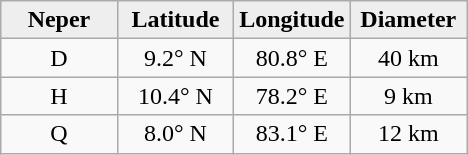<table class="wikitable">
<tr>
<th width="25%" style="background:#eeeeee;">Neper</th>
<th width="25%" style="background:#eeeeee;">Latitude</th>
<th width="25%" style="background:#eeeeee;">Longitude</th>
<th width="25%" style="background:#eeeeee;">Diameter</th>
</tr>
<tr>
<td align="center">D</td>
<td align="center">9.2° N</td>
<td align="center">80.8° E</td>
<td align="center">40 km</td>
</tr>
<tr>
<td align="center">H</td>
<td align="center">10.4° N</td>
<td align="center">78.2° E</td>
<td align="center">9 km</td>
</tr>
<tr>
<td align="center">Q</td>
<td align="center">8.0° N</td>
<td align="center">83.1° E</td>
<td align="center">12 km</td>
</tr>
</table>
